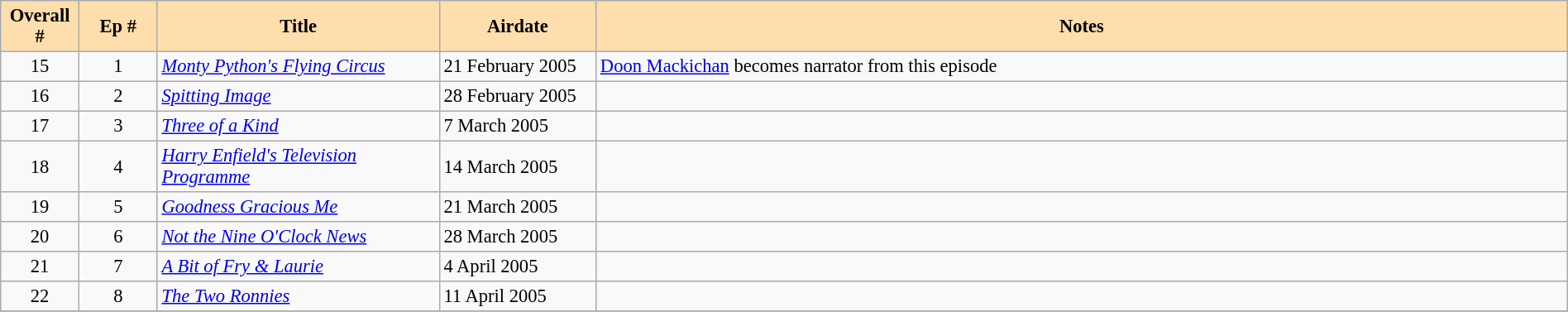<table class="wikitable" border=1 width="100%" style="font-size: 94%">
<tr>
<th style="background:#ffdead" width=5%>Overall #</th>
<th style="background:#ffdead" width=5%>Ep #</th>
<th style="background:#ffdead" width=18%>Title</th>
<th style="background:#ffdead" width=10%>Airdate</th>
<th style="background:#ffdead">Notes</th>
</tr>
<tr>
<td align="center">15</td>
<td align="center">1</td>
<td><em><a href='#'>Monty Python's Flying Circus</a></em></td>
<td>21 February 2005</td>
<td><a href='#'>Doon Mackichan</a> becomes narrator from this episode</td>
</tr>
<tr>
<td align="center">16</td>
<td align="center">2</td>
<td><em><a href='#'>Spitting Image</a></em></td>
<td>28 February 2005</td>
<td></td>
</tr>
<tr>
<td align="center">17</td>
<td align="center">3</td>
<td><em><a href='#'>Three of a Kind</a></em></td>
<td>7 March 2005</td>
<td></td>
</tr>
<tr>
<td align="center">18</td>
<td align="center">4</td>
<td><em><a href='#'>Harry Enfield's Television Programme</a></em></td>
<td>14 March 2005</td>
<td></td>
</tr>
<tr>
<td align="center">19</td>
<td align="center">5</td>
<td><em><a href='#'>Goodness Gracious Me</a></em></td>
<td>21 March 2005</td>
<td></td>
</tr>
<tr>
<td align="center">20</td>
<td align="center">6</td>
<td><em><a href='#'>Not the Nine O'Clock News</a></em></td>
<td>28 March 2005</td>
<td></td>
</tr>
<tr>
<td align="center">21</td>
<td align="center">7</td>
<td><em><a href='#'>A Bit of Fry & Laurie</a></em></td>
<td>4 April 2005</td>
<td></td>
</tr>
<tr>
<td align="center">22</td>
<td align="center">8</td>
<td><em><a href='#'>The Two Ronnies</a></em></td>
<td>11 April 2005</td>
<td></td>
</tr>
<tr>
</tr>
</table>
